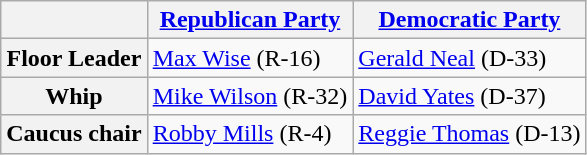<table class=wikitable>
<tr>
<th></th>
<th><a href='#'>Republican Party</a></th>
<th><a href='#'>Democratic Party</a></th>
</tr>
<tr>
<th scope=row>Floor Leader</th>
<td><a href='#'>Max Wise</a> (R-16)</td>
<td><a href='#'>Gerald Neal</a> (D-33)</td>
</tr>
<tr>
<th scope=row>Whip</th>
<td><a href='#'>Mike Wilson</a> (R-32)</td>
<td><a href='#'>David Yates</a> (D-37)</td>
</tr>
<tr>
<th scope=row>Caucus chair</th>
<td><a href='#'>Robby Mills</a> (R-4)</td>
<td><a href='#'>Reggie Thomas</a> (D-13)</td>
</tr>
</table>
